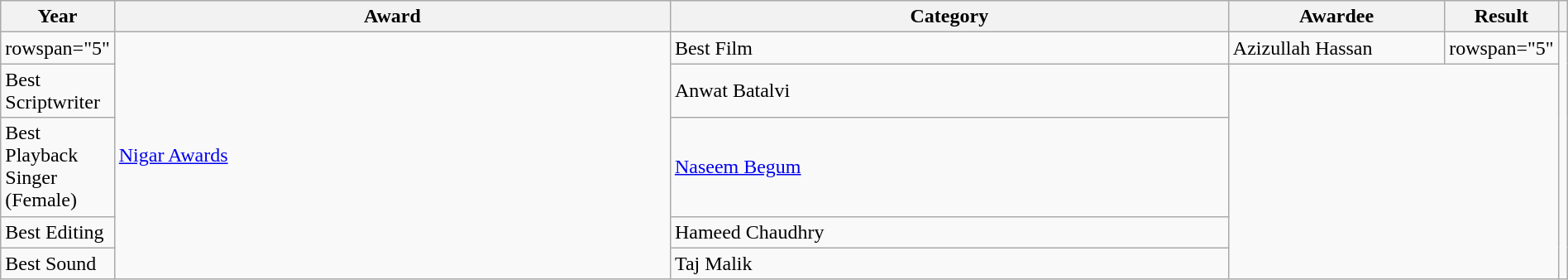<table class="wikitable sortable" width=100%>
<tr>
<th width=5%>Year</th>
<th style="width:40%;">Award</th>
<th style="width:40%;">Category</th>
<th style="width:40%;">Awardee</th>
<th style="width:10%;">Result</th>
<th width=5%></th>
</tr>
<tr>
<td>rowspan="5"</td>
<td rowspan="5"><a href='#'>Nigar Awards</a></td>
<td>Best Film</td>
<td>Azizullah Hassan</td>
<td>rowspan="5"</td>
<td rowspan="5"></td>
</tr>
<tr>
<td>Best Scriptwriter</td>
<td>Anwat Batalvi</td>
</tr>
<tr>
<td>Best Playback Singer (Female)</td>
<td><a href='#'>Naseem Begum</a></td>
</tr>
<tr>
<td>Best Editing</td>
<td>Hameed Chaudhry</td>
</tr>
<tr>
<td>Best Sound</td>
<td>Taj Malik</td>
</tr>
</table>
